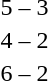<table style="text-align:center">
<tr>
<th width=200></th>
<th width=100></th>
<th width=200></th>
</tr>
<tr>
<td align=right><strong></strong></td>
<td>5 – 3</td>
<td align=left></td>
</tr>
<tr>
<td align=right><strong></strong></td>
<td>4 – 2</td>
<td align=left></td>
</tr>
<tr>
<td align=right><strong></strong></td>
<td>6 – 2</td>
<td align=left></td>
</tr>
</table>
